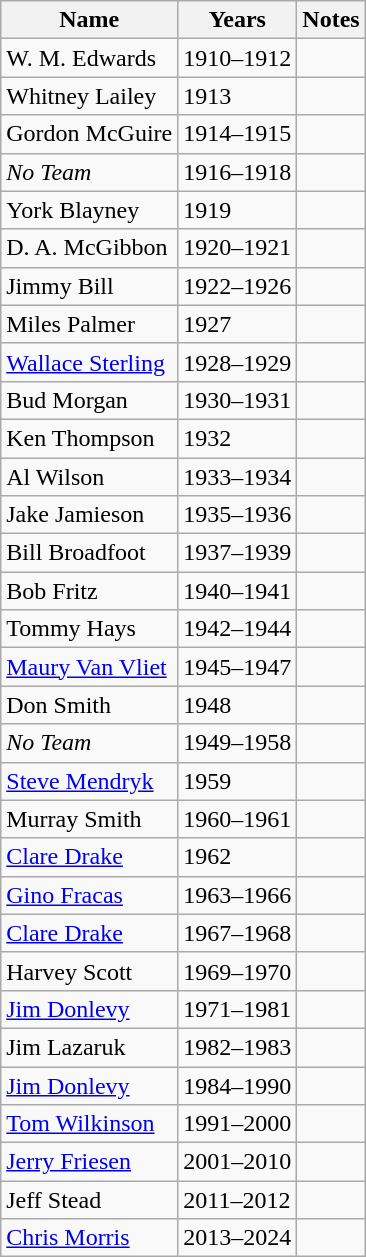<table class="wikitable">
<tr>
<th>Name</th>
<th>Years</th>
<th>Notes</th>
</tr>
<tr>
<td>W. M. Edwards</td>
<td>1910–1912</td>
<td></td>
</tr>
<tr>
<td>Whitney Lailey</td>
<td>1913</td>
<td></td>
</tr>
<tr>
<td>Gordon McGuire</td>
<td>1914–1915</td>
<td></td>
</tr>
<tr>
<td><em>No Team</em></td>
<td>1916–1918</td>
<td></td>
</tr>
<tr>
<td>York Blayney</td>
<td>1919</td>
<td></td>
</tr>
<tr>
<td>D. A. McGibbon</td>
<td>1920–1921</td>
<td></td>
</tr>
<tr>
<td>Jimmy Bill</td>
<td>1922–1926</td>
<td></td>
</tr>
<tr>
<td>Miles Palmer</td>
<td>1927</td>
<td></td>
</tr>
<tr>
<td><a href='#'>Wallace Sterling</a></td>
<td>1928–1929</td>
<td></td>
</tr>
<tr>
<td>Bud Morgan</td>
<td>1930–1931</td>
<td></td>
</tr>
<tr>
<td>Ken Thompson</td>
<td>1932</td>
<td></td>
</tr>
<tr>
<td>Al Wilson</td>
<td>1933–1934</td>
<td></td>
</tr>
<tr>
<td>Jake Jamieson</td>
<td>1935–1936</td>
<td></td>
</tr>
<tr>
<td>Bill Broadfoot</td>
<td>1937–1939</td>
<td></td>
</tr>
<tr>
<td>Bob Fritz</td>
<td>1940–1941</td>
<td></td>
</tr>
<tr>
<td>Tommy Hays</td>
<td>1942–1944</td>
<td></td>
</tr>
<tr>
<td><a href='#'>Maury Van Vliet</a></td>
<td>1945–1947</td>
<td></td>
</tr>
<tr>
<td>Don Smith</td>
<td>1948</td>
<td></td>
</tr>
<tr>
<td><em>No Team</em></td>
<td>1949–1958</td>
<td></td>
</tr>
<tr>
<td><a href='#'>Steve Mendryk</a></td>
<td>1959</td>
<td></td>
</tr>
<tr>
<td>Murray Smith</td>
<td>1960–1961</td>
<td></td>
</tr>
<tr>
<td><a href='#'>Clare Drake</a></td>
<td>1962</td>
<td></td>
</tr>
<tr>
<td><a href='#'>Gino Fracas</a></td>
<td>1963–1966</td>
<td></td>
</tr>
<tr>
<td><a href='#'>Clare Drake</a></td>
<td>1967–1968</td>
<td></td>
</tr>
<tr>
<td>Harvey Scott</td>
<td>1969–1970</td>
<td></td>
</tr>
<tr>
<td><a href='#'>Jim Donlevy</a></td>
<td>1971–1981</td>
<td></td>
</tr>
<tr>
<td>Jim Lazaruk</td>
<td>1982–1983</td>
<td></td>
</tr>
<tr>
<td><a href='#'>Jim Donlevy</a></td>
<td>1984–1990</td>
<td></td>
</tr>
<tr>
<td><a href='#'>Tom Wilkinson</a></td>
<td>1991–2000</td>
<td></td>
</tr>
<tr>
<td><a href='#'>Jerry Friesen</a></td>
<td>2001–2010</td>
<td></td>
</tr>
<tr>
<td>Jeff Stead</td>
<td>2011–2012</td>
<td></td>
</tr>
<tr>
<td><a href='#'>Chris Morris</a></td>
<td>2013–2024</td>
<td></td>
</tr>
</table>
